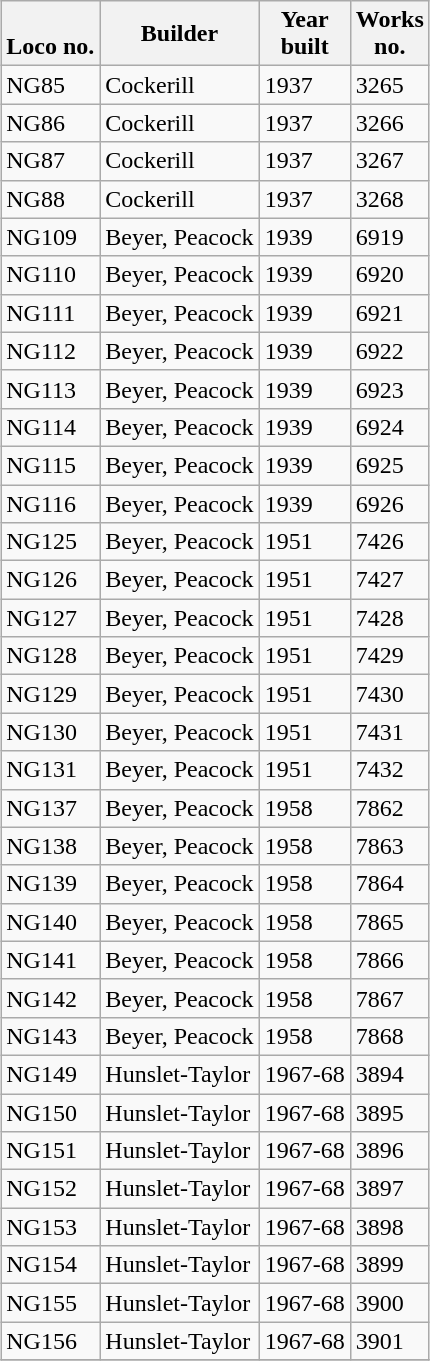<table class="wikitable collapsible collapsed sortable" style="margin:0.5em auto; font-size:100%;">
<tr>
<th><br>Loco no.</th>
<th>Builder<br></th>
<th>Year<br>built</th>
<th>Works<br>no.</th>
</tr>
<tr>
<td>NG85</td>
<td>Cockerill</td>
<td>1937</td>
<td>3265</td>
</tr>
<tr>
<td>NG86</td>
<td>Cockerill</td>
<td>1937</td>
<td>3266</td>
</tr>
<tr>
<td>NG87</td>
<td>Cockerill</td>
<td>1937</td>
<td>3267</td>
</tr>
<tr>
<td>NG88</td>
<td>Cockerill</td>
<td>1937</td>
<td>3268</td>
</tr>
<tr>
<td>NG109</td>
<td>Beyer, Peacock</td>
<td>1939</td>
<td>6919</td>
</tr>
<tr>
<td>NG110</td>
<td>Beyer, Peacock</td>
<td>1939</td>
<td>6920</td>
</tr>
<tr>
<td>NG111</td>
<td>Beyer, Peacock</td>
<td>1939</td>
<td>6921</td>
</tr>
<tr>
<td>NG112</td>
<td>Beyer, Peacock</td>
<td>1939</td>
<td>6922</td>
</tr>
<tr>
<td>NG113</td>
<td>Beyer, Peacock</td>
<td>1939</td>
<td>6923</td>
</tr>
<tr>
<td>NG114</td>
<td>Beyer, Peacock</td>
<td>1939</td>
<td>6924</td>
</tr>
<tr>
<td>NG115</td>
<td>Beyer, Peacock</td>
<td>1939</td>
<td>6925</td>
</tr>
<tr>
<td>NG116</td>
<td>Beyer, Peacock</td>
<td>1939</td>
<td>6926</td>
</tr>
<tr>
<td>NG125</td>
<td>Beyer, Peacock</td>
<td>1951</td>
<td>7426</td>
</tr>
<tr>
<td>NG126</td>
<td>Beyer, Peacock</td>
<td>1951</td>
<td>7427</td>
</tr>
<tr>
<td>NG127</td>
<td>Beyer, Peacock</td>
<td>1951</td>
<td>7428</td>
</tr>
<tr>
<td>NG128</td>
<td>Beyer, Peacock</td>
<td>1951</td>
<td>7429</td>
</tr>
<tr>
<td>NG129</td>
<td>Beyer, Peacock</td>
<td>1951</td>
<td>7430</td>
</tr>
<tr>
<td>NG130</td>
<td>Beyer, Peacock</td>
<td>1951</td>
<td>7431</td>
</tr>
<tr>
<td>NG131</td>
<td>Beyer, Peacock</td>
<td>1951</td>
<td>7432</td>
</tr>
<tr>
<td>NG137</td>
<td>Beyer, Peacock</td>
<td>1958</td>
<td>7862</td>
</tr>
<tr>
<td>NG138</td>
<td>Beyer, Peacock</td>
<td>1958</td>
<td>7863</td>
</tr>
<tr>
<td>NG139</td>
<td>Beyer, Peacock</td>
<td>1958</td>
<td>7864</td>
</tr>
<tr>
<td>NG140</td>
<td>Beyer, Peacock</td>
<td>1958</td>
<td>7865</td>
</tr>
<tr>
<td>NG141</td>
<td>Beyer, Peacock</td>
<td>1958</td>
<td>7866</td>
</tr>
<tr>
<td>NG142</td>
<td>Beyer, Peacock</td>
<td>1958</td>
<td>7867</td>
</tr>
<tr>
<td>NG143</td>
<td>Beyer, Peacock</td>
<td>1958</td>
<td>7868</td>
</tr>
<tr>
<td>NG149</td>
<td>Hunslet-Taylor</td>
<td>1967-68</td>
<td>3894</td>
</tr>
<tr>
<td>NG150</td>
<td>Hunslet-Taylor</td>
<td>1967-68</td>
<td>3895</td>
</tr>
<tr>
<td>NG151</td>
<td>Hunslet-Taylor</td>
<td>1967-68</td>
<td>3896</td>
</tr>
<tr>
<td>NG152</td>
<td>Hunslet-Taylor</td>
<td>1967-68</td>
<td>3897</td>
</tr>
<tr>
<td>NG153</td>
<td>Hunslet-Taylor</td>
<td>1967-68</td>
<td>3898</td>
</tr>
<tr>
<td>NG154</td>
<td>Hunslet-Taylor</td>
<td>1967-68</td>
<td>3899</td>
</tr>
<tr>
<td>NG155</td>
<td>Hunslet-Taylor</td>
<td>1967-68</td>
<td>3900</td>
</tr>
<tr>
<td>NG156</td>
<td>Hunslet-Taylor</td>
<td>1967-68</td>
<td>3901</td>
</tr>
<tr>
</tr>
</table>
